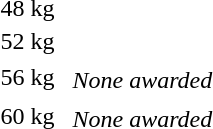<table>
<tr>
<td rowspan=2>48 kg</td>
<td rowspan=2></td>
<td rowspan=2></td>
<td></td>
</tr>
<tr>
<td></td>
</tr>
<tr>
<td rowspan=2>52 kg</td>
<td rowspan=2></td>
<td rowspan=2></td>
<td></td>
</tr>
<tr>
<td></td>
</tr>
<tr>
<td rowspan=2>56 kg</td>
<td rowspan=2></td>
<td rowspan=2></td>
<td></td>
</tr>
<tr>
<td><em>None awarded</em></td>
</tr>
<tr>
<td rowspan=2>60 kg</td>
<td rowspan=2></td>
<td rowspan=2></td>
<td></td>
</tr>
<tr>
<td><em>None awarded</em></td>
</tr>
</table>
